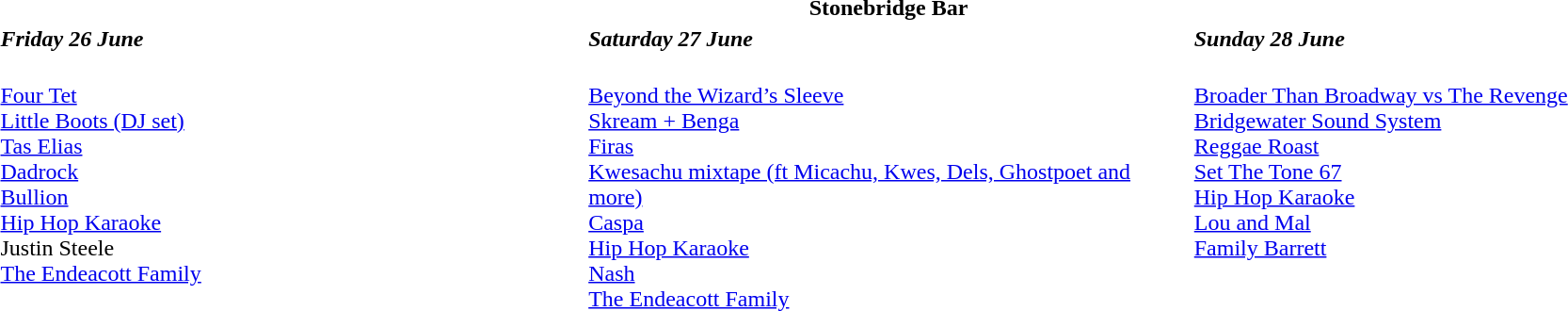<table class="collapsible collapsed" style="width:100%;">
<tr>
<th colspan=3>Stonebridge Bar</th>
</tr>
<tr>
<td style="width:33%;"><strong><em>Friday 26 June</em></strong></td>
<td style="width:34%;"><strong><em>Saturday 27 June</em></strong></td>
<td style="width:33%;"><strong><em>Sunday 28 June</em></strong></td>
</tr>
<tr valign="top">
<td><br><a href='#'>Four Tet</a><br>
<a href='#'>Little Boots (DJ set)</a><br>
<a href='#'>Tas Elias</a><br>
<a href='#'>Dadrock</a><br>
<a href='#'>Bullion</a><br>
<a href='#'>Hip Hop Karaoke</a><br>
Justin Steele<br>
<a href='#'>The Endeacott Family</a><br></td>
<td><br><a href='#'>Beyond the Wizard’s Sleeve</a><br>
<a href='#'>Skream + Benga</a><br>
<a href='#'>Firas</a><br>
<a href='#'>Kwesachu mixtape (ft Micachu, Kwes, Dels, Ghostpoet and more)</a><br>
<a href='#'>Caspa</a><br>
<a href='#'>Hip Hop Karaoke</a><br>
<a href='#'>Nash</a><br>
<a href='#'>The Endeacott Family</a><br></td>
<td><br><a href='#'>Broader Than Broadway vs The Revenge</a><br>
<a href='#'>Bridgewater Sound System</a><br>
<a href='#'>Reggae Roast</a><br>
<a href='#'>Set The Tone 67</a><br>
<a href='#'>Hip Hop Karaoke</a><br>
<a href='#'>Lou and Mal</a><br>
<a href='#'>Family Barrett</a><br></td>
</tr>
</table>
